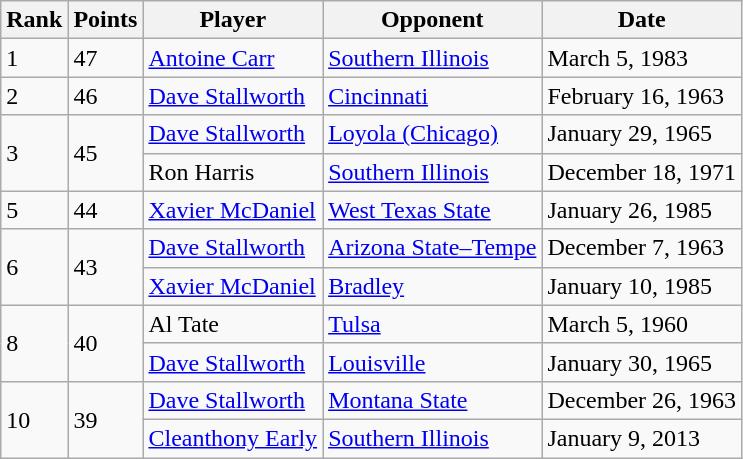<table class="wikitable">
<tr>
<th>Rank</th>
<th>Points</th>
<th>Player</th>
<th>Opponent</th>
<th>Date</th>
</tr>
<tr>
<td>1</td>
<td>47</td>
<td><a href='#'>Antoine Carr</a></td>
<td><a href='#'>Southern Illinois</a></td>
<td>March 5, 1983</td>
</tr>
<tr>
<td>2</td>
<td>46</td>
<td><a href='#'>Dave Stallworth</a></td>
<td><a href='#'>Cincinnati</a></td>
<td>February 16, 1963</td>
</tr>
<tr>
<td rowspan=2>3</td>
<td rowspan=2>45</td>
<td><a href='#'>Dave Stallworth</a></td>
<td><a href='#'>Loyola (Chicago)</a></td>
<td>January 29, 1965</td>
</tr>
<tr>
<td>Ron Harris</td>
<td><a href='#'>Southern Illinois</a></td>
<td>December 18, 1971</td>
</tr>
<tr>
<td>5</td>
<td>44</td>
<td><a href='#'>Xavier McDaniel</a></td>
<td><a href='#'>West Texas State</a></td>
<td>January 26, 1985</td>
</tr>
<tr>
<td rowspan=2>6</td>
<td rowspan=2>43</td>
<td><a href='#'>Dave Stallworth</a></td>
<td><a href='#'>Arizona State–Tempe</a></td>
<td>December 7, 1963</td>
</tr>
<tr>
<td><a href='#'>Xavier McDaniel</a></td>
<td><a href='#'>Bradley</a></td>
<td>January 10, 1985</td>
</tr>
<tr>
<td rowspan=2>8</td>
<td rowspan=2>40</td>
<td>Al Tate</td>
<td><a href='#'>Tulsa</a></td>
<td>March 5, 1960</td>
</tr>
<tr>
<td><a href='#'>Dave Stallworth</a></td>
<td><a href='#'>Louisville</a></td>
<td>January 30, 1965</td>
</tr>
<tr>
<td rowspan=2>10</td>
<td rowspan=2>39</td>
<td><a href='#'>Dave Stallworth</a></td>
<td><a href='#'>Montana State</a></td>
<td>December 26, 1963</td>
</tr>
<tr>
<td><a href='#'>Cleanthony Early</a></td>
<td><a href='#'>Southern Illinois</a></td>
<td>January 9, 2013</td>
</tr>
</table>
